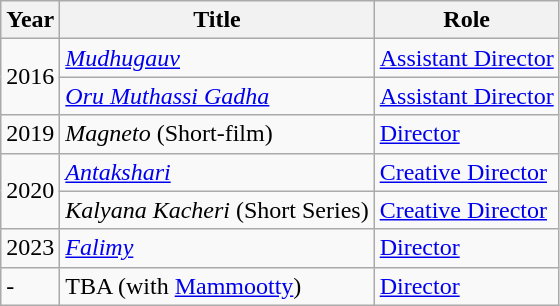<table class="wikitable">
<tr>
<th>Year</th>
<th>Title</th>
<th>Role</th>
</tr>
<tr>
<td rowspan="2">2016</td>
<td><em><a href='#'>Mudhugauv</a></em></td>
<td><a href='#'>Assistant Director</a></td>
</tr>
<tr>
<td><em><a href='#'>Oru Muthassi Gadha</a></em></td>
<td><a href='#'>Assistant Director</a></td>
</tr>
<tr>
<td>2019</td>
<td><em>Magneto</em> (Short-film)</td>
<td><a href='#'>Director</a></td>
</tr>
<tr>
<td rowspan="2">2020</td>
<td><em><a href='#'>Antakshari</a></em></td>
<td><a href='#'>Creative Director</a></td>
</tr>
<tr>
<td><em>Kalyana Kacheri</em> (Short Series)</td>
<td><a href='#'>Creative Director</a></td>
</tr>
<tr>
<td>2023</td>
<td><em><a href='#'>Falimy</a></em></td>
<td><a href='#'>Director</a></td>
</tr>
<tr>
<td>-</td>
<td>TBA (with <a href='#'>Mammootty</a>)</td>
<td><a href='#'>Director</a></td>
</tr>
</table>
